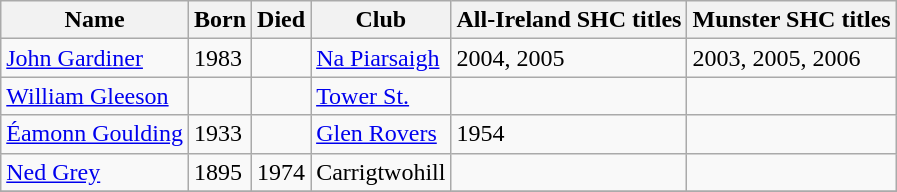<table align=top class="wikitable">
<tr>
<th>Name</th>
<th>Born</th>
<th>Died</th>
<th width=80>Club</th>
<th colspan=1>All-Ireland SHC titles</th>
<th colspan=1>Munster SHC titles</th>
</tr>
<tr>
<td><a href='#'>John Gardiner</a></td>
<td>1983</td>
<td></td>
<td><a href='#'>Na Piarsaigh</a></td>
<td>2004, 2005</td>
<td>2003, 2005, 2006</td>
</tr>
<tr>
<td><a href='#'>William Gleeson</a></td>
<td></td>
<td></td>
<td><a href='#'>Tower St.</a></td>
<td></td>
<td></td>
</tr>
<tr>
<td><a href='#'>Éamonn Goulding</a></td>
<td>1933</td>
<td></td>
<td><a href='#'>Glen Rovers</a></td>
<td>1954</td>
<td></td>
</tr>
<tr>
<td><a href='#'>Ned Grey</a></td>
<td>1895</td>
<td>1974</td>
<td Carrigtwohill GAA>Carrigtwohill</td>
<td></td>
<td></td>
</tr>
<tr>
</tr>
</table>
